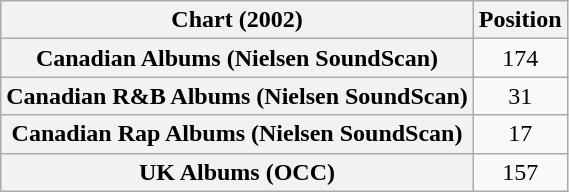<table class="wikitable plainrowheaders">
<tr>
<th scope="col">Chart (2002)</th>
<th scope="col">Position</th>
</tr>
<tr>
<th scope="row">Canadian Albums (Nielsen SoundScan)</th>
<td style="text-align:center;">174</td>
</tr>
<tr>
<th scope="row">Canadian R&B Albums (Nielsen SoundScan)</th>
<td style="text-align:center;">31</td>
</tr>
<tr>
<th scope="row">Canadian Rap Albums (Nielsen SoundScan)</th>
<td style="text-align:center;">17</td>
</tr>
<tr>
<th scope="row">UK Albums (OCC)</th>
<td style="text-align:center;">157</td>
</tr>
</table>
